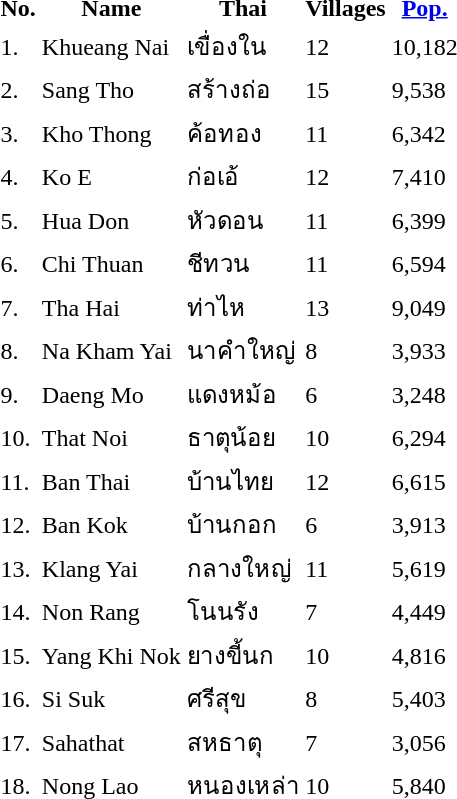<table>
<tr>
<th>No.</th>
<th>Name</th>
<th>Thai</th>
<th>Villages</th>
<th><a href='#'>Pop.</a></th>
</tr>
<tr>
<td>1.</td>
<td>Khueang Nai</td>
<td>เขื่องใน</td>
<td>12</td>
<td>10,182</td>
</tr>
<tr>
<td>2.</td>
<td>Sang Tho</td>
<td>สร้างถ่อ</td>
<td>15</td>
<td>9,538</td>
</tr>
<tr>
<td>3.</td>
<td>Kho Thong</td>
<td>ค้อทอง</td>
<td>11</td>
<td>6,342</td>
</tr>
<tr>
<td>4.</td>
<td>Ko E</td>
<td>ก่อเอ้</td>
<td>12</td>
<td>7,410</td>
</tr>
<tr>
<td>5.</td>
<td>Hua Don</td>
<td>หัวดอน</td>
<td>11</td>
<td>6,399</td>
</tr>
<tr>
<td>6.</td>
<td>Chi Thuan</td>
<td>ชีทวน</td>
<td>11</td>
<td>6,594</td>
</tr>
<tr>
<td>7.</td>
<td>Tha Hai</td>
<td>ท่าไห</td>
<td>13</td>
<td>9,049</td>
</tr>
<tr>
<td>8.</td>
<td>Na Kham Yai</td>
<td>นาคำใหญ่</td>
<td>8</td>
<td>3,933</td>
</tr>
<tr>
<td>9.</td>
<td>Daeng Mo</td>
<td>แดงหม้อ</td>
<td>6</td>
<td>3,248</td>
</tr>
<tr>
<td>10.</td>
<td>That Noi</td>
<td>ธาตุน้อย</td>
<td>10</td>
<td>6,294</td>
</tr>
<tr>
<td>11.</td>
<td>Ban Thai</td>
<td>บ้านไทย</td>
<td>12</td>
<td>6,615</td>
</tr>
<tr>
<td>12.</td>
<td>Ban Kok</td>
<td>บ้านกอก</td>
<td>6</td>
<td>3,913</td>
</tr>
<tr>
<td>13.</td>
<td>Klang Yai</td>
<td>กลางใหญ่</td>
<td>11</td>
<td>5,619</td>
</tr>
<tr>
<td>14.</td>
<td>Non Rang</td>
<td>โนนรัง</td>
<td>7</td>
<td>4,449</td>
</tr>
<tr>
<td>15.</td>
<td>Yang Khi Nok</td>
<td>ยางขี้นก</td>
<td>10</td>
<td>4,816</td>
</tr>
<tr>
<td>16.</td>
<td>Si Suk</td>
<td>ศรีสุข</td>
<td>8</td>
<td>5,403</td>
</tr>
<tr>
<td>17.</td>
<td>Sahathat</td>
<td>สหธาตุ</td>
<td>7</td>
<td>3,056</td>
</tr>
<tr>
<td>18.</td>
<td>Nong Lao</td>
<td>หนองเหล่า</td>
<td>10</td>
<td>5,840</td>
</tr>
</table>
